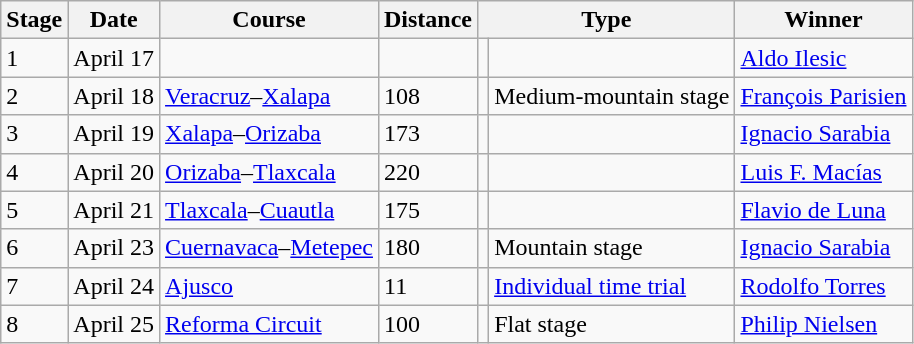<table class="wikitable">
<tr>
<th>Stage</th>
<th>Date</th>
<th>Course</th>
<th>Distance</th>
<th colspan="2">Type</th>
<th>Winner</th>
</tr>
<tr>
<td>1</td>
<td>April 17</td>
<td></td>
<td></td>
<td></td>
<td></td>
<td> <a href='#'>Aldo Ilesic</a></td>
</tr>
<tr>
<td>2</td>
<td>April 18</td>
<td><a href='#'>Veracruz</a>–<a href='#'>Xalapa</a></td>
<td>108</td>
<td></td>
<td>Medium-mountain stage</td>
<td> <a href='#'>François Parisien</a></td>
</tr>
<tr>
<td>3</td>
<td>April 19</td>
<td><a href='#'>Xalapa</a>–<a href='#'>Orizaba</a></td>
<td>173</td>
<td></td>
<td></td>
<td> <a href='#'>Ignacio Sarabia</a></td>
</tr>
<tr>
<td>4</td>
<td>April 20</td>
<td><a href='#'>Orizaba</a>–<a href='#'>Tlaxcala</a></td>
<td>220</td>
<td></td>
<td></td>
<td> <a href='#'>Luis F. Macías</a></td>
</tr>
<tr>
<td>5</td>
<td>April 21</td>
<td><a href='#'>Tlaxcala</a>–<a href='#'>Cuautla</a></td>
<td>175</td>
<td></td>
<td></td>
<td> <a href='#'>Flavio de Luna</a></td>
</tr>
<tr>
<td>6</td>
<td>April 23</td>
<td><a href='#'>Cuernavaca</a>–<a href='#'>Metepec</a></td>
<td>180</td>
<td></td>
<td>Mountain stage</td>
<td> <a href='#'>Ignacio Sarabia</a></td>
</tr>
<tr>
<td>7</td>
<td>April 24</td>
<td><a href='#'>Ajusco</a></td>
<td>11</td>
<td></td>
<td><a href='#'>Individual time trial</a></td>
<td> <a href='#'>Rodolfo Torres</a></td>
</tr>
<tr>
<td>8</td>
<td>April 25</td>
<td><a href='#'>Reforma Circuit</a></td>
<td>100</td>
<td></td>
<td>Flat stage</td>
<td> <a href='#'>Philip Nielsen</a></td>
</tr>
</table>
